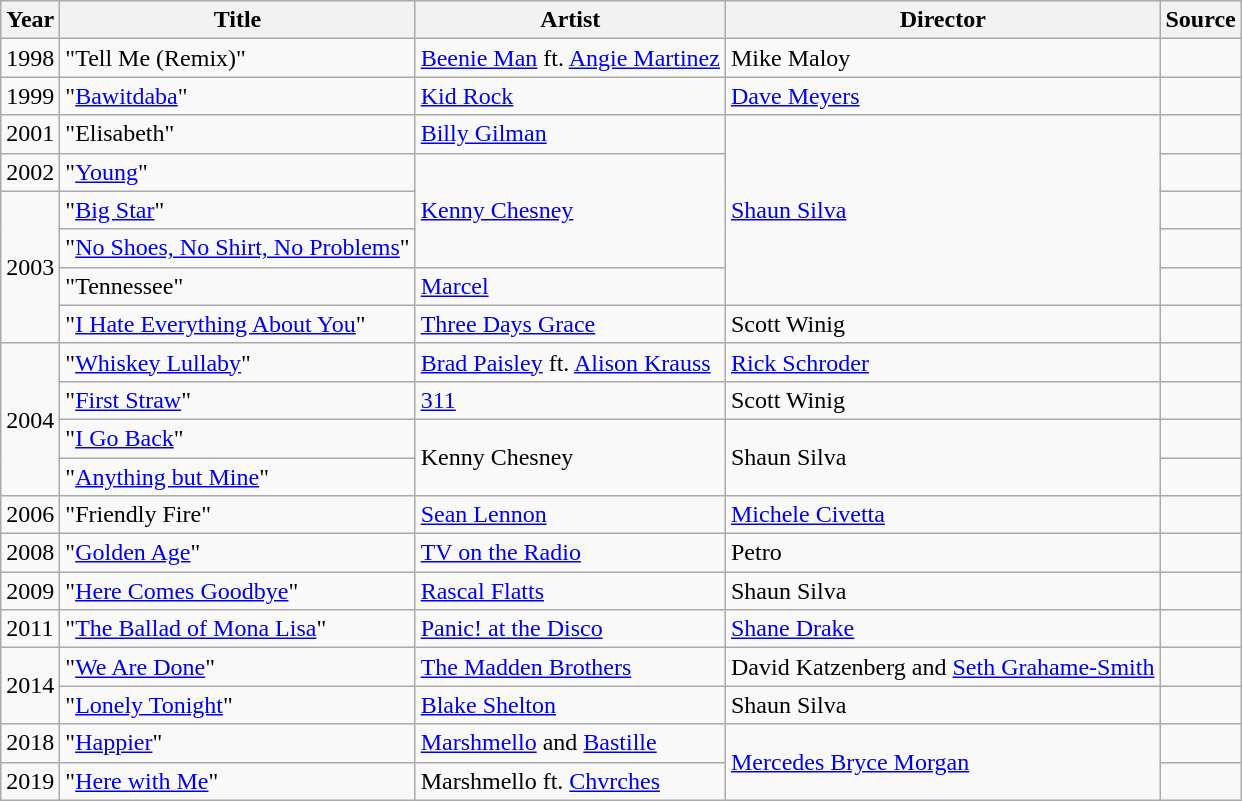<table class="wikitable">
<tr>
<th>Year</th>
<th>Title</th>
<th>Artist</th>
<th>Director</th>
<th>Source</th>
</tr>
<tr>
<td>1998</td>
<td>"Tell Me (Remix)"</td>
<td><a href='#'>Beenie Man</a> ft. <a href='#'>Angie Martinez</a></td>
<td>Mike Maloy</td>
<td></td>
</tr>
<tr>
<td>1999</td>
<td>"<a href='#'>Bawitdaba</a>"</td>
<td><a href='#'>Kid Rock</a></td>
<td><a href='#'>Dave Meyers</a></td>
<td></td>
</tr>
<tr>
<td>2001</td>
<td>"Elisabeth"</td>
<td><a href='#'>Billy Gilman</a></td>
<td rowspan=5><a href='#'>Shaun Silva</a></td>
<td></td>
</tr>
<tr>
<td>2002</td>
<td>"<a href='#'>Young</a>"</td>
<td rowspan=3><a href='#'>Kenny Chesney</a></td>
<td></td>
</tr>
<tr>
<td rowspan=4>2003</td>
<td>"<a href='#'>Big Star</a>"</td>
<td></td>
</tr>
<tr>
<td>"<a href='#'>No Shoes, No Shirt, No Problems</a>"</td>
<td></td>
</tr>
<tr>
<td>"Tennessee"</td>
<td><a href='#'>Marcel</a></td>
<td></td>
</tr>
<tr>
<td>"<a href='#'>I Hate Everything About You</a>"</td>
<td><a href='#'>Three Days Grace</a></td>
<td>Scott Winig</td>
<td></td>
</tr>
<tr>
<td rowspan=4>2004</td>
<td>"<a href='#'>Whiskey Lullaby</a>"</td>
<td><a href='#'>Brad Paisley</a> ft. <a href='#'>Alison Krauss</a></td>
<td><a href='#'>Rick Schroder</a></td>
<td></td>
</tr>
<tr>
<td>"<a href='#'>First Straw</a>"</td>
<td><a href='#'>311</a></td>
<td>Scott Winig</td>
<td></td>
</tr>
<tr>
<td>"<a href='#'>I Go Back</a>"</td>
<td rowspan=2>Kenny Chesney</td>
<td rowspan=2>Shaun Silva</td>
<td></td>
</tr>
<tr>
<td>"<a href='#'>Anything but Mine</a>"</td>
<td></td>
</tr>
<tr>
<td>2006</td>
<td>"Friendly Fire"</td>
<td><a href='#'>Sean Lennon</a></td>
<td><a href='#'>Michele Civetta</a></td>
<td></td>
</tr>
<tr>
<td>2008</td>
<td>"<a href='#'>Golden Age</a>"</td>
<td><a href='#'>TV on the Radio</a></td>
<td>Petro</td>
<td></td>
</tr>
<tr>
<td>2009</td>
<td>"<a href='#'>Here Comes Goodbye</a>"</td>
<td><a href='#'>Rascal Flatts</a></td>
<td>Shaun Silva</td>
<td></td>
</tr>
<tr>
<td>2011</td>
<td>"<a href='#'>The Ballad of Mona Lisa</a>"</td>
<td><a href='#'>Panic! at the Disco</a></td>
<td><a href='#'>Shane Drake</a></td>
<td></td>
</tr>
<tr>
<td rowspan=2>2014</td>
<td>"<a href='#'>We Are Done</a>"</td>
<td><a href='#'>The Madden Brothers</a></td>
<td>David Katzenberg and <a href='#'>Seth Grahame-Smith</a></td>
<td></td>
</tr>
<tr>
<td>"<a href='#'>Lonely Tonight</a>"</td>
<td><a href='#'>Blake Shelton</a></td>
<td>Shaun Silva</td>
<td></td>
</tr>
<tr>
<td>2018</td>
<td>"<a href='#'>Happier</a>"</td>
<td><a href='#'>Marshmello</a> and <a href='#'>Bastille</a></td>
<td rowspan=2><a href='#'>Mercedes Bryce Morgan</a></td>
<td></td>
</tr>
<tr>
<td>2019</td>
<td>"<a href='#'>Here with Me</a>"</td>
<td>Marshmello ft. <a href='#'>Chvrches</a></td>
<td></td>
</tr>
</table>
